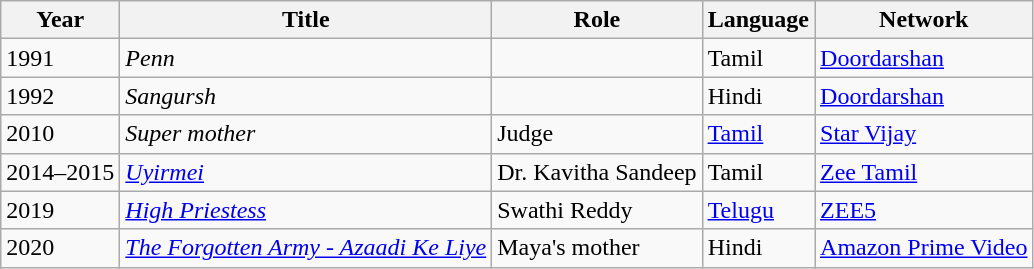<table class="wikitable sortable">
<tr>
<th>Year</th>
<th>Title</th>
<th>Role</th>
<th>Language</th>
<th>Network</th>
</tr>
<tr>
<td>1991</td>
<td><em>Penn</em></td>
<td></td>
<td>Tamil</td>
<td><a href='#'>Doordarshan</a></td>
</tr>
<tr>
<td>1992</td>
<td><em>Sangursh</em></td>
<td></td>
<td>Hindi</td>
<td><a href='#'>Doordarshan</a></td>
</tr>
<tr>
<td>2010</td>
<td><em>Super mother</em></td>
<td>Judge</td>
<td><a href='#'>Tamil</a></td>
<td><a href='#'>Star Vijay</a></td>
</tr>
<tr>
<td>2014–2015</td>
<td><em><a href='#'>Uyirmei</a></em></td>
<td>Dr. Kavitha Sandeep</td>
<td>Tamil</td>
<td><a href='#'>Zee Tamil</a></td>
</tr>
<tr>
<td>2019</td>
<td><em><a href='#'>High Priestess</a></em></td>
<td>Swathi Reddy</td>
<td><a href='#'>Telugu</a></td>
<td><a href='#'>ZEE5</a></td>
</tr>
<tr>
<td>2020</td>
<td><em><a href='#'>The Forgotten Army - Azaadi Ke Liye</a></em></td>
<td>Maya's mother</td>
<td>Hindi</td>
<td><a href='#'>Amazon Prime Video</a></td>
</tr>
</table>
